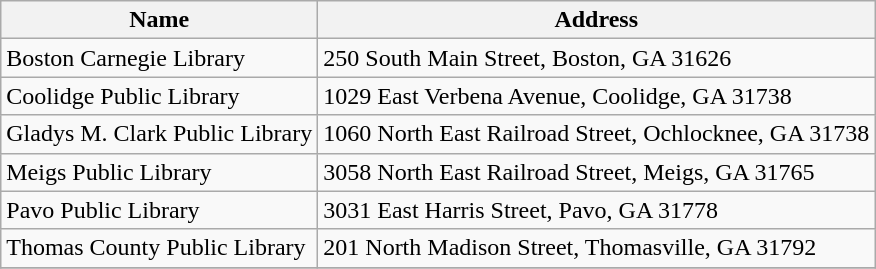<table class="wikitable">
<tr>
<th>Name</th>
<th>Address</th>
</tr>
<tr>
<td>Boston Carnegie Library</td>
<td>250 South Main Street, Boston, GA 31626</td>
</tr>
<tr>
<td>Coolidge Public Library</td>
<td>1029 East Verbena Avenue, Coolidge, GA 31738</td>
</tr>
<tr>
<td>Gladys M. Clark Public Library</td>
<td>1060 North East Railroad Street, Ochlocknee, GA 31738</td>
</tr>
<tr>
<td>Meigs Public Library</td>
<td>3058 North East Railroad Street, Meigs, GA 31765</td>
</tr>
<tr>
<td>Pavo Public Library</td>
<td>3031 East Harris Street, Pavo, GA 31778</td>
</tr>
<tr>
<td>Thomas County Public Library</td>
<td>201 North Madison Street, Thomasville, GA 31792</td>
</tr>
<tr>
</tr>
</table>
